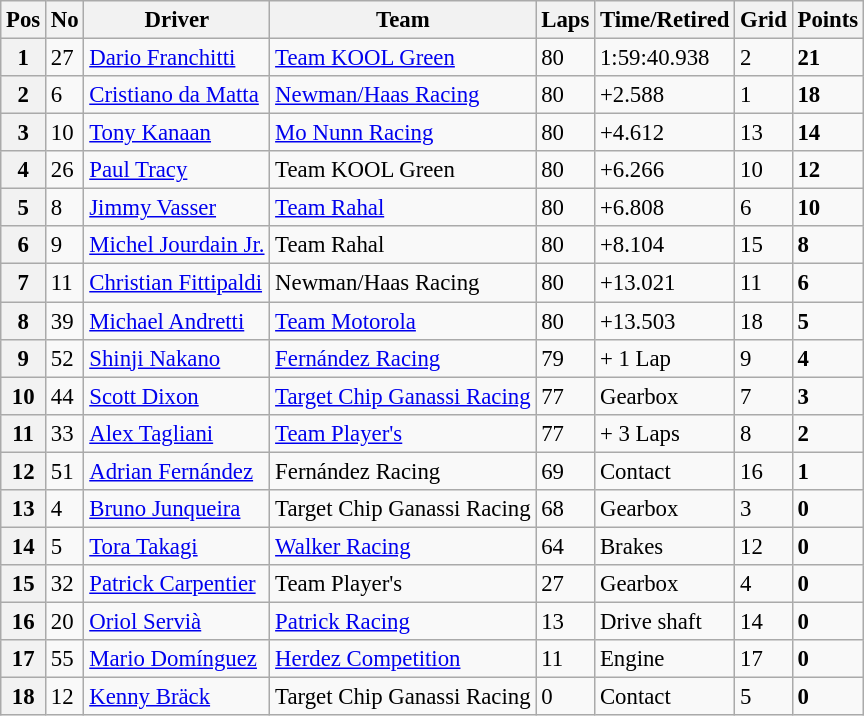<table class="wikitable" style="font-size:95%;">
<tr>
<th>Pos</th>
<th>No</th>
<th>Driver</th>
<th>Team</th>
<th>Laps</th>
<th>Time/Retired</th>
<th>Grid</th>
<th>Points</th>
</tr>
<tr>
<th>1</th>
<td>27</td>
<td> <a href='#'>Dario Franchitti</a></td>
<td><a href='#'>Team KOOL Green</a></td>
<td>80</td>
<td>1:59:40.938</td>
<td>2</td>
<td><strong>21</strong></td>
</tr>
<tr>
<th>2</th>
<td>6</td>
<td> <a href='#'>Cristiano da Matta</a></td>
<td><a href='#'>Newman/Haas Racing</a></td>
<td>80</td>
<td>+2.588</td>
<td>1</td>
<td><strong>18</strong></td>
</tr>
<tr>
<th>3</th>
<td>10</td>
<td> <a href='#'>Tony Kanaan</a></td>
<td><a href='#'>Mo Nunn Racing</a></td>
<td>80</td>
<td>+4.612</td>
<td>13</td>
<td><strong>14</strong></td>
</tr>
<tr>
<th>4</th>
<td>26</td>
<td> <a href='#'>Paul Tracy</a></td>
<td>Team KOOL Green</td>
<td>80</td>
<td>+6.266</td>
<td>10</td>
<td><strong>12</strong></td>
</tr>
<tr>
<th>5</th>
<td>8</td>
<td> <a href='#'>Jimmy Vasser</a></td>
<td><a href='#'>Team Rahal</a></td>
<td>80</td>
<td>+6.808</td>
<td>6</td>
<td><strong>10</strong></td>
</tr>
<tr>
<th>6</th>
<td>9</td>
<td> <a href='#'>Michel Jourdain Jr.</a></td>
<td>Team Rahal</td>
<td>80</td>
<td>+8.104</td>
<td>15</td>
<td><strong>8</strong></td>
</tr>
<tr>
<th>7</th>
<td>11</td>
<td> <a href='#'>Christian Fittipaldi</a></td>
<td>Newman/Haas Racing</td>
<td>80</td>
<td>+13.021</td>
<td>11</td>
<td><strong>6</strong></td>
</tr>
<tr>
<th>8</th>
<td>39</td>
<td> <a href='#'>Michael Andretti</a></td>
<td><a href='#'>Team Motorola</a></td>
<td>80</td>
<td>+13.503</td>
<td>18</td>
<td><strong>5</strong></td>
</tr>
<tr>
<th>9</th>
<td>52</td>
<td> <a href='#'>Shinji Nakano</a></td>
<td><a href='#'>Fernández Racing</a></td>
<td>79</td>
<td>+ 1 Lap</td>
<td>9</td>
<td><strong>4</strong></td>
</tr>
<tr>
<th>10</th>
<td>44</td>
<td> <a href='#'>Scott Dixon</a></td>
<td><a href='#'>Target Chip Ganassi Racing</a></td>
<td>77</td>
<td>Gearbox</td>
<td>7</td>
<td><strong>3</strong></td>
</tr>
<tr>
<th>11</th>
<td>33</td>
<td> <a href='#'>Alex Tagliani</a></td>
<td><a href='#'>Team Player's</a></td>
<td>77</td>
<td>+ 3 Laps</td>
<td>8</td>
<td><strong>2</strong></td>
</tr>
<tr>
<th>12</th>
<td>51</td>
<td> <a href='#'>Adrian Fernández</a></td>
<td>Fernández Racing</td>
<td>69</td>
<td>Contact</td>
<td>16</td>
<td><strong>1</strong></td>
</tr>
<tr>
<th>13</th>
<td>4</td>
<td> <a href='#'>Bruno Junqueira</a></td>
<td>Target Chip Ganassi Racing</td>
<td>68</td>
<td>Gearbox</td>
<td>3</td>
<td><strong>0</strong></td>
</tr>
<tr>
<th>14</th>
<td>5</td>
<td> <a href='#'>Tora Takagi</a></td>
<td><a href='#'>Walker Racing</a></td>
<td>64</td>
<td>Brakes</td>
<td>12</td>
<td><strong>0</strong></td>
</tr>
<tr>
<th>15</th>
<td>32</td>
<td> <a href='#'>Patrick Carpentier</a></td>
<td>Team Player's</td>
<td>27</td>
<td>Gearbox</td>
<td>4</td>
<td><strong>0</strong></td>
</tr>
<tr>
<th>16</th>
<td>20</td>
<td> <a href='#'>Oriol Servià</a></td>
<td><a href='#'>Patrick Racing</a></td>
<td>13</td>
<td>Drive shaft</td>
<td>14</td>
<td><strong>0</strong></td>
</tr>
<tr>
<th>17</th>
<td>55</td>
<td> <a href='#'>Mario Domínguez</a></td>
<td><a href='#'>Herdez Competition</a></td>
<td>11</td>
<td>Engine</td>
<td>17</td>
<td><strong>0</strong></td>
</tr>
<tr>
<th>18</th>
<td>12</td>
<td> <a href='#'>Kenny Bräck</a></td>
<td>Target Chip Ganassi Racing</td>
<td>0</td>
<td>Contact</td>
<td>5</td>
<td><strong>0</strong></td>
</tr>
</table>
